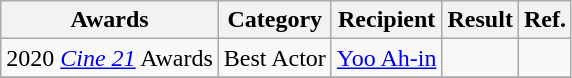<table class="wikitable">
<tr>
<th>Awards</th>
<th>Category</th>
<th>Recipient</th>
<th>Result</th>
<th>Ref.</th>
</tr>
<tr>
<td>2020 <em><a href='#'>Cine 21</a></em> Awards</td>
<td>Best Actor</td>
<td><a href='#'>Yoo Ah-in</a></td>
<td></td>
<td></td>
</tr>
<tr>
</tr>
</table>
